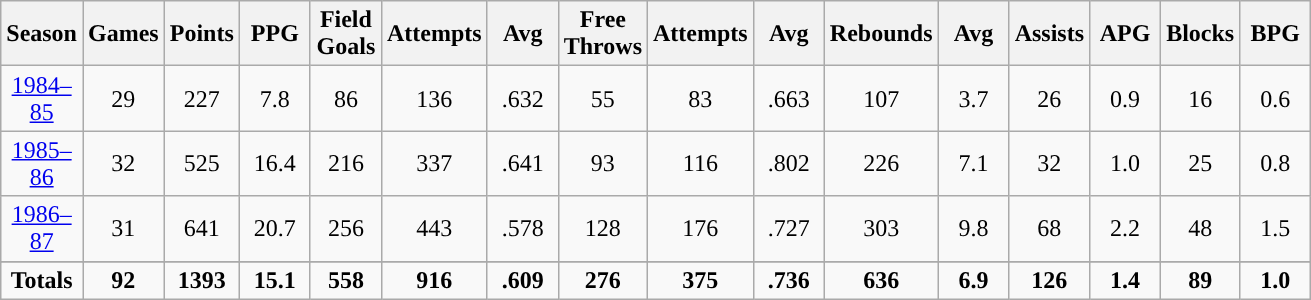<table class="wikitable sortable" style="text-align:center">
<tr>
<th width=40px>Season</th>
<th width=40px>Games</th>
<th width=40px>Points</th>
<th width=40px>PPG</th>
<th width=40px>Field Goals</th>
<th width=40px>Attempts</th>
<th width=40px>Avg</th>
<th width=40px>Free Throws</th>
<th width=40px>Attempts</th>
<th width=40px>Avg</th>
<th width=40px>Rebounds</th>
<th width=40px>Avg</th>
<th width=40px>Assists</th>
<th width=40px>APG</th>
<th width=40px>Blocks</th>
<th width=40px>BPG</th>
</tr>
<tr>
<td><a href='#'>1984–85</a></td>
<td>29</td>
<td>227</td>
<td>7.8</td>
<td>86</td>
<td>136</td>
<td>.632</td>
<td>55</td>
<td>83</td>
<td>.663</td>
<td>107</td>
<td>3.7</td>
<td>26</td>
<td>0.9</td>
<td>16</td>
<td>0.6</td>
</tr>
<tr>
<td><a href='#'>1985–86</a></td>
<td>32</td>
<td>525</td>
<td>16.4</td>
<td>216</td>
<td>337</td>
<td>.641</td>
<td>93</td>
<td>116</td>
<td>.802</td>
<td>226</td>
<td>7.1</td>
<td>32</td>
<td>1.0</td>
<td>25</td>
<td>0.8</td>
</tr>
<tr>
<td><a href='#'>1986–87</a></td>
<td>31</td>
<td>641</td>
<td>20.7</td>
<td>256</td>
<td>443</td>
<td>.578</td>
<td>128</td>
<td>176</td>
<td>.727</td>
<td>303</td>
<td>9.8</td>
<td>68</td>
<td>2.2</td>
<td>48</td>
<td>1.5</td>
</tr>
<tr>
</tr>
<tr class="sortbottom">
<td><strong>Totals</strong></td>
<td><strong>92</strong></td>
<td><strong>1393</strong></td>
<td><strong>15.1</strong></td>
<td><strong>558</strong></td>
<td><strong>916</strong></td>
<td><strong>.609</strong></td>
<td><strong>276</strong></td>
<td><strong>375</strong></td>
<td><strong>.736</strong></td>
<td><strong>636</strong></td>
<td><strong>6.9</strong></td>
<td><strong>126</strong></td>
<td><strong>1.4</strong></td>
<td><strong>89</strong></td>
<td><strong>1.0</strong></td>
</tr>
</table>
